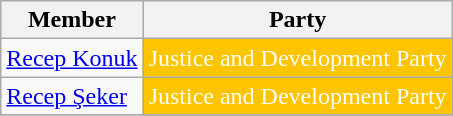<table class="wikitable">
<tr>
<th>Member</th>
<th>Party</th>
</tr>
<tr>
<td><a href='#'>Recep Konuk</a></td>
<td style="background:#FDC400; color:white">Justice and Development Party</td>
</tr>
<tr>
<td><a href='#'>Recep Şeker</a></td>
<td style="background:#FDC400; color:white">Justice and Development Party</td>
</tr>
<tr>
</tr>
</table>
